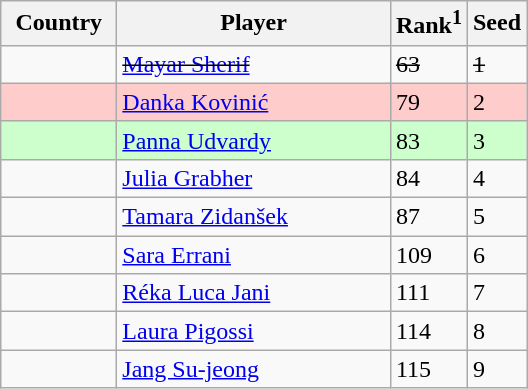<table class="sortable wikitable">
<tr>
<th width="70">Country</th>
<th width="175">Player</th>
<th>Rank<sup>1</sup></th>
<th>Seed</th>
</tr>
<tr>
<td><s></s></td>
<td><s><a href='#'>Mayar Sherif</a></s></td>
<td><s>63</s></td>
<td><s>1</s></td>
</tr>
<tr style="background:#fcc;">
<td></td>
<td><a href='#'>Danka Kovinić</a></td>
<td>79</td>
<td>2</td>
</tr>
<tr style="background:#cfc;">
<td></td>
<td><a href='#'>Panna Udvardy</a></td>
<td>83</td>
<td>3</td>
</tr>
<tr>
<td></td>
<td><a href='#'>Julia Grabher</a></td>
<td>84</td>
<td>4</td>
</tr>
<tr>
<td></td>
<td><a href='#'>Tamara Zidanšek</a></td>
<td>87</td>
<td>5</td>
</tr>
<tr>
<td></td>
<td><a href='#'>Sara Errani</a></td>
<td>109</td>
<td>6</td>
</tr>
<tr>
<td></td>
<td><a href='#'>Réka Luca Jani</a></td>
<td>111</td>
<td>7</td>
</tr>
<tr>
<td></td>
<td><a href='#'>Laura Pigossi</a></td>
<td>114</td>
<td>8</td>
</tr>
<tr>
<td></td>
<td><a href='#'>Jang Su-jeong</a></td>
<td>115</td>
<td>9</td>
</tr>
</table>
